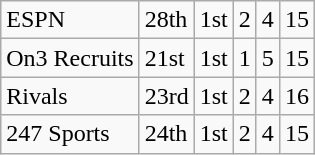<table class="wikitable">
<tr>
<td>ESPN</td>
<td>28th</td>
<td>1st</td>
<td>2</td>
<td>4</td>
<td>15</td>
</tr>
<tr>
<td>On3 Recruits</td>
<td>21st</td>
<td>1st</td>
<td>1</td>
<td>5</td>
<td>15</td>
</tr>
<tr>
<td>Rivals</td>
<td>23rd</td>
<td>1st</td>
<td>2</td>
<td>4</td>
<td>16</td>
</tr>
<tr>
<td>247 Sports</td>
<td>24th</td>
<td>1st</td>
<td>2</td>
<td>4</td>
<td>15</td>
</tr>
</table>
